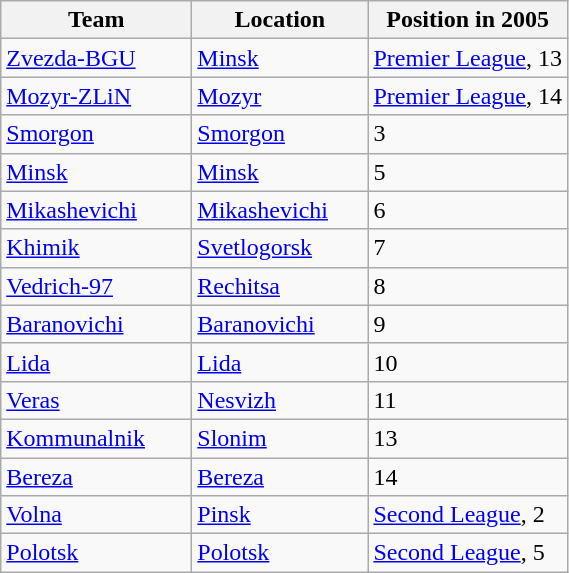<table class="wikitable sortable" style="text-align:left">
<tr>
<th width=120>Team</th>
<th width=110>Location</th>
<th data-sort-type="number">Position in 2005</th>
</tr>
<tr>
<td><a href='#'>Zvezda-BGU</a></td>
<td><a href='#'>Minsk</a></td>
<td><a href='#'>Premier League</a>, 13</td>
</tr>
<tr>
<td><a href='#'>Mozyr-ZLiN</a></td>
<td><a href='#'>Mozyr</a></td>
<td><a href='#'>Premier League</a>, 14</td>
</tr>
<tr>
<td><a href='#'>Smorgon</a></td>
<td><a href='#'>Smorgon</a></td>
<td>3</td>
</tr>
<tr>
<td><a href='#'>Minsk</a></td>
<td><a href='#'>Minsk</a></td>
<td>5</td>
</tr>
<tr>
<td><a href='#'>Mikashevichi</a></td>
<td><a href='#'>Mikashevichi</a></td>
<td>6</td>
</tr>
<tr>
<td><a href='#'>Khimik</a></td>
<td><a href='#'>Svetlogorsk</a></td>
<td>7</td>
</tr>
<tr>
<td><a href='#'>Vedrich-97</a></td>
<td><a href='#'>Rechitsa</a></td>
<td>8</td>
</tr>
<tr>
<td><a href='#'>Baranovichi</a></td>
<td><a href='#'>Baranovichi</a></td>
<td>9</td>
</tr>
<tr>
<td><a href='#'>Lida</a></td>
<td><a href='#'>Lida</a></td>
<td>10</td>
</tr>
<tr>
<td><a href='#'>Veras</a></td>
<td><a href='#'>Nesvizh</a></td>
<td>11</td>
</tr>
<tr>
<td><a href='#'>Kommunalnik</a></td>
<td><a href='#'>Slonim</a></td>
<td>13</td>
</tr>
<tr>
<td><a href='#'>Bereza</a></td>
<td><a href='#'>Bereza</a></td>
<td>14</td>
</tr>
<tr>
<td><a href='#'>Volna</a></td>
<td><a href='#'>Pinsk</a></td>
<td><a href='#'>Second League</a>, 2</td>
</tr>
<tr>
<td><a href='#'>Polotsk</a></td>
<td><a href='#'>Polotsk</a></td>
<td><a href='#'>Second League</a>, 5</td>
</tr>
</table>
